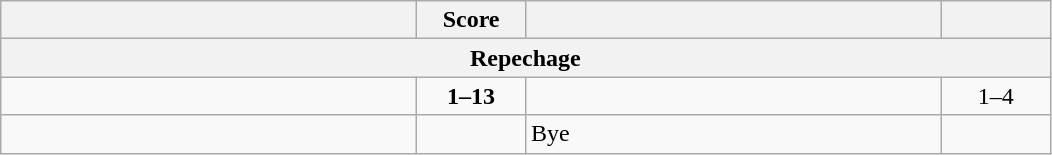<table class="wikitable" style="text-align: left; ">
<tr>
<th align="right" width="270"></th>
<th width="65">Score</th>
<th align="left" width="270"></th>
<th width="65"></th>
</tr>
<tr>
<th colspan=4>Repechage</th>
</tr>
<tr>
<td></td>
<td align="center"><strong>1–13</strong></td>
<td><strong></strong></td>
<td align=center>1–4 <strong></strong></td>
</tr>
<tr>
<td><strong></strong></td>
<td></td>
<td>Bye</td>
<td></td>
</tr>
</table>
